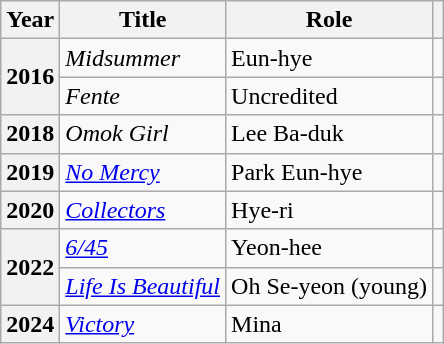<table class="wikitable plainrowheaders sortable">
<tr>
<th scope="col">Year</th>
<th scope="col">Title</th>
<th scope="col">Role</th>
<th scope="col" class="unsortable"></th>
</tr>
<tr>
<th scope="row" rowspan="2">2016</th>
<td><em>Midsummer</em></td>
<td>Eun-hye</td>
<td style="text-align:center"></td>
</tr>
<tr>
<td><em>Fente</em></td>
<td>Uncredited</td>
<td style="text-align:center"></td>
</tr>
<tr>
<th scope="row">2018</th>
<td><em>Omok Girl</em></td>
<td>Lee Ba-duk</td>
<td style="text-align:center"></td>
</tr>
<tr>
<th scope="row">2019</th>
<td><em><a href='#'>No Mercy</a></em></td>
<td>Park Eun-hye</td>
<td style="text-align:center"></td>
</tr>
<tr>
<th scope="row">2020</th>
<td><em><a href='#'>Collectors</a></em></td>
<td>Hye-ri</td>
<td style="text-align:center"></td>
</tr>
<tr>
<th scope="row" rowspan="2">2022</th>
<td><em><a href='#'>6/45</a></em></td>
<td>Yeon-hee</td>
<td style="text-align:center"></td>
</tr>
<tr>
<td><em><a href='#'>Life Is Beautiful</a></em></td>
<td>Oh Se-yeon (young)</td>
<td style="text-align:center"></td>
</tr>
<tr>
<th scope="row">2024</th>
<td><em><a href='#'>Victory</a></em></td>
<td>Mina</td>
<td style="text-align:center"></td>
</tr>
</table>
